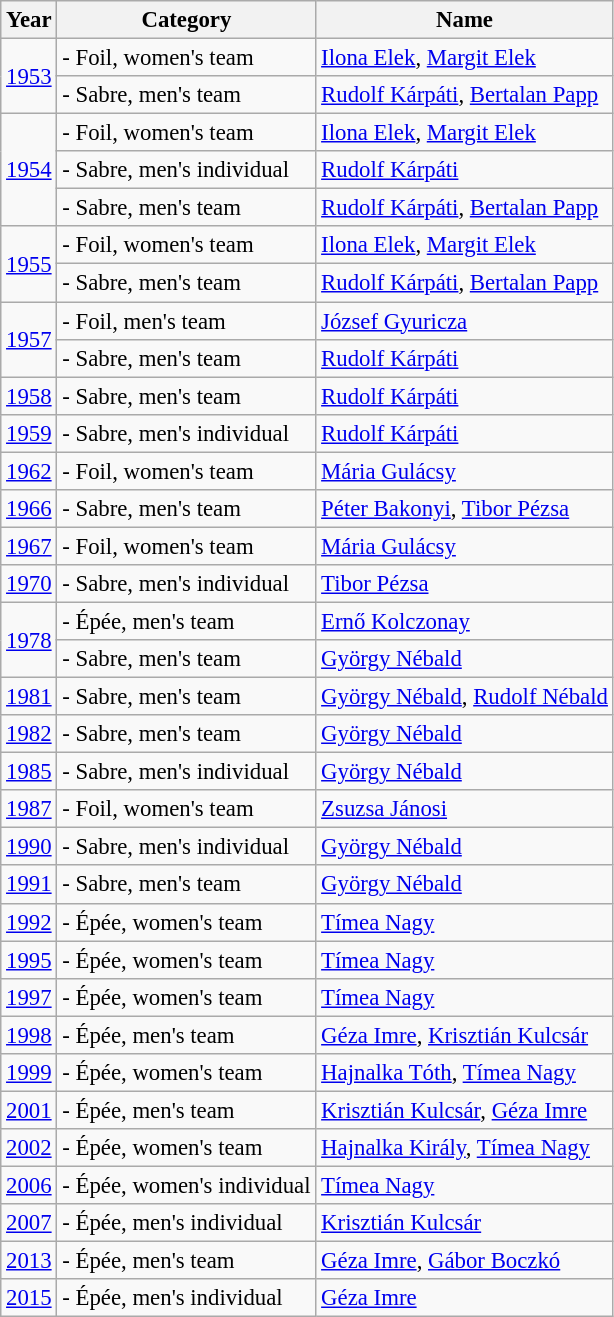<table class="wikitable sortable" center; style="font-size:95%;">
<tr>
<th>Year</th>
<th>Category</th>
<th>Name</th>
</tr>
<tr>
<td rowspan=2><a href='#'>1953</a></td>
<td>- Foil, women's team</td>
<td><a href='#'>Ilona Elek</a>, <a href='#'>Margit Elek</a></td>
</tr>
<tr>
<td>- Sabre, men's team</td>
<td><a href='#'>Rudolf Kárpáti</a>, <a href='#'>Bertalan Papp</a></td>
</tr>
<tr>
<td rowspan=3><a href='#'>1954</a></td>
<td>- Foil, women's team</td>
<td><a href='#'>Ilona Elek</a>, <a href='#'>Margit Elek</a></td>
</tr>
<tr>
<td>- Sabre, men's individual</td>
<td><a href='#'>Rudolf Kárpáti</a></td>
</tr>
<tr>
<td>- Sabre, men's team</td>
<td><a href='#'>Rudolf Kárpáti</a>, <a href='#'>Bertalan Papp</a></td>
</tr>
<tr>
<td rowspan=2><a href='#'>1955</a></td>
<td>- Foil, women's team</td>
<td><a href='#'>Ilona Elek</a>, <a href='#'>Margit Elek</a></td>
</tr>
<tr>
<td>- Sabre, men's team</td>
<td><a href='#'>Rudolf Kárpáti</a>, <a href='#'>Bertalan Papp</a></td>
</tr>
<tr>
<td rowspan=2><a href='#'>1957</a></td>
<td>- Foil, men's team</td>
<td><a href='#'>József Gyuricza</a></td>
</tr>
<tr>
<td>- Sabre, men's team</td>
<td><a href='#'>Rudolf Kárpáti</a></td>
</tr>
<tr>
<td><a href='#'>1958</a></td>
<td>- Sabre, men's team</td>
<td><a href='#'>Rudolf Kárpáti</a></td>
</tr>
<tr>
<td><a href='#'>1959</a></td>
<td>- Sabre, men's individual</td>
<td><a href='#'>Rudolf Kárpáti</a></td>
</tr>
<tr>
<td><a href='#'>1962</a></td>
<td>- Foil, women's team</td>
<td><a href='#'>Mária Gulácsy</a></td>
</tr>
<tr>
<td><a href='#'>1966</a></td>
<td>- Sabre, men's team</td>
<td><a href='#'>Péter Bakonyi</a>, <a href='#'>Tibor Pézsa</a></td>
</tr>
<tr>
<td><a href='#'>1967</a></td>
<td>- Foil, women's team</td>
<td><a href='#'>Mária Gulácsy</a></td>
</tr>
<tr>
<td><a href='#'>1970</a></td>
<td>- Sabre, men's individual</td>
<td><a href='#'>Tibor Pézsa</a></td>
</tr>
<tr>
<td rowspan=2><a href='#'>1978</a></td>
<td>- Épée, men's team</td>
<td><a href='#'>Ernő Kolczonay</a></td>
</tr>
<tr>
<td>- Sabre, men's team</td>
<td><a href='#'>György Nébald</a></td>
</tr>
<tr>
<td><a href='#'>1981</a></td>
<td>- Sabre, men's team</td>
<td><a href='#'>György Nébald</a>, <a href='#'>Rudolf Nébald</a></td>
</tr>
<tr>
<td><a href='#'>1982</a></td>
<td>- Sabre, men's team</td>
<td><a href='#'>György Nébald</a></td>
</tr>
<tr>
<td><a href='#'>1985</a></td>
<td>- Sabre, men's individual</td>
<td><a href='#'>György Nébald</a></td>
</tr>
<tr>
<td><a href='#'>1987</a></td>
<td>- Foil, women's team</td>
<td><a href='#'>Zsuzsa Jánosi</a></td>
</tr>
<tr>
<td><a href='#'>1990</a></td>
<td>- Sabre, men's individual</td>
<td><a href='#'>György Nébald</a></td>
</tr>
<tr>
<td><a href='#'>1991</a></td>
<td>- Sabre, men's team</td>
<td><a href='#'>György Nébald</a></td>
</tr>
<tr>
<td><a href='#'>1992</a></td>
<td>- Épée, women's team</td>
<td><a href='#'>Tímea Nagy</a></td>
</tr>
<tr>
<td><a href='#'>1995</a></td>
<td>- Épée, women's team</td>
<td><a href='#'>Tímea Nagy</a></td>
</tr>
<tr>
<td><a href='#'>1997</a></td>
<td>- Épée, women's team</td>
<td><a href='#'>Tímea Nagy</a></td>
</tr>
<tr>
<td><a href='#'>1998</a></td>
<td>- Épée, men's team</td>
<td><a href='#'>Géza Imre</a>, <a href='#'>Krisztián Kulcsár</a></td>
</tr>
<tr>
<td><a href='#'>1999</a></td>
<td>- Épée, women's team</td>
<td><a href='#'>Hajnalka Tóth</a>, <a href='#'>Tímea Nagy</a></td>
</tr>
<tr>
<td><a href='#'>2001</a></td>
<td>- Épée, men's team</td>
<td><a href='#'>Krisztián Kulcsár</a>, <a href='#'>Géza Imre</a></td>
</tr>
<tr>
<td><a href='#'>2002</a></td>
<td>- Épée, women's team</td>
<td><a href='#'>Hajnalka Király</a>, <a href='#'>Tímea Nagy</a></td>
</tr>
<tr>
<td><a href='#'>2006</a></td>
<td>- Épée, women's individual</td>
<td><a href='#'>Tímea Nagy</a></td>
</tr>
<tr>
<td><a href='#'>2007</a></td>
<td>- Épée, men's individual</td>
<td><a href='#'>Krisztián Kulcsár</a></td>
</tr>
<tr>
<td><a href='#'>2013</a></td>
<td>- Épée, men's team</td>
<td><a href='#'>Géza Imre</a>, <a href='#'>Gábor Boczkó</a></td>
</tr>
<tr>
<td><a href='#'>2015</a></td>
<td>- Épée, men's individual</td>
<td><a href='#'>Géza Imre</a></td>
</tr>
</table>
